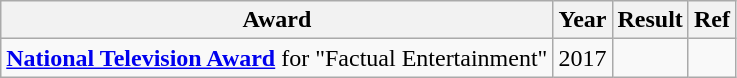<table class="wikitable sortable" style="text-align:center;">
<tr>
<th>Award</th>
<th>Year</th>
<th>Result</th>
<th>Ref</th>
</tr>
<tr>
<td><strong><a href='#'>National Television Award</a></strong> for "Factual Entertainment"</td>
<td>2017</td>
<td></td>
<td></td>
</tr>
</table>
